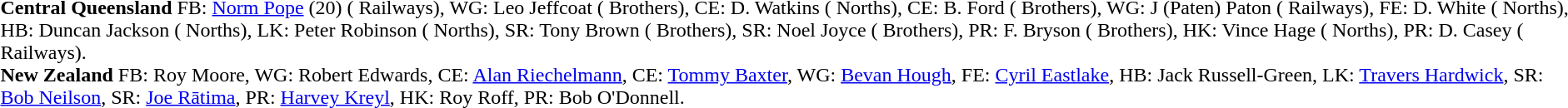<table width="100%" class="mw-collapsible mw-collapsed">
<tr>
<td valign="top" width="50%"><br><strong>Central Queensland</strong> FB: <a href='#'>Norm Pope</a> (20) ( Railways), WG: Leo Jeffcoat ( Brothers), CE: D. Watkins ( Norths), CE: B. Ford ( Brothers), WG: J (Paten) Paton ( Railways), FE: D. White ( Norths), HB: Duncan Jackson ( Norths), LK: Peter Robinson ( Norths), SR: Tony Brown ( Brothers), SR: Noel Joyce ( Brothers), PR: F. Bryson ( Brothers), HK: Vince Hage ( Norths), PR: D. Casey ( Railways).<br> 
<strong>New Zealand</strong> FB: Roy Moore, WG: Robert Edwards, CE: <a href='#'>Alan Riechelmann</a>, CE: <a href='#'>Tommy Baxter</a>, WG: <a href='#'>Bevan Hough</a>, FE: <a href='#'>Cyril Eastlake</a>, HB: Jack Russell-Green, LK: <a href='#'>Travers Hardwick</a>, SR: <a href='#'>Bob Neilson</a>, SR: <a href='#'>Joe Rātima</a>, PR: <a href='#'>Harvey Kreyl</a>, HK: Roy Roff, PR: Bob O'Donnell.</td>
</tr>
</table>
